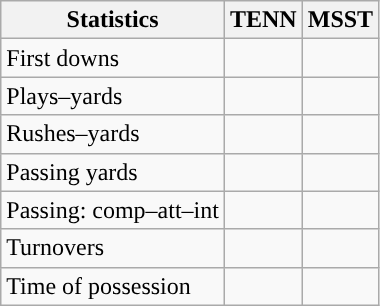<table class="wikitable" style="float:left">
<tr>
<th>Statistics</th>
<th>TENN</th>
<th>MSST</th>
</tr>
<tr>
<td>First downs</td>
<td></td>
<td></td>
</tr>
<tr>
<td>Plays–yards</td>
<td></td>
<td></td>
</tr>
<tr>
<td>Rushes–yards</td>
<td></td>
<td></td>
</tr>
<tr>
<td>Passing yards</td>
<td></td>
<td></td>
</tr>
<tr>
<td>Passing: comp–att–int</td>
<td></td>
<td></td>
</tr>
<tr>
<td>Turnovers</td>
<td></td>
<td></td>
</tr>
<tr>
<td>Time of possession</td>
<td></td>
<td></td>
</tr>
</table>
